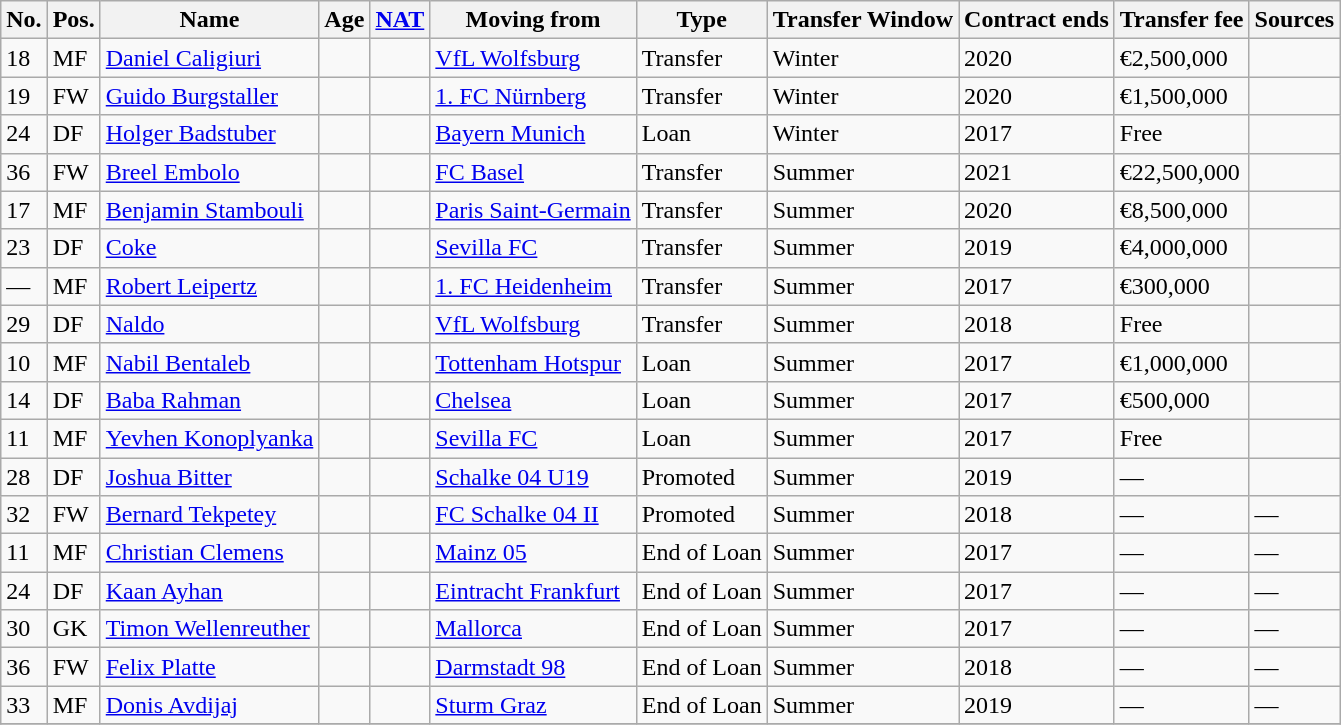<table class="wikitable">
<tr>
<th>No.</th>
<th>Pos.</th>
<th>Name</th>
<th>Age</th>
<th><a href='#'>NAT</a></th>
<th>Moving from</th>
<th>Type</th>
<th>Transfer Window</th>
<th>Contract ends</th>
<th>Transfer fee</th>
<th>Sources</th>
</tr>
<tr>
<td>18</td>
<td>MF</td>
<td><a href='#'>Daniel Caligiuri</a></td>
<td></td>
<td></td>
<td><a href='#'>VfL Wolfsburg</a></td>
<td>Transfer</td>
<td>Winter</td>
<td>2020</td>
<td>€2,500,000</td>
<td></td>
</tr>
<tr>
<td>19</td>
<td>FW</td>
<td><a href='#'>Guido Burgstaller</a></td>
<td></td>
<td></td>
<td><a href='#'>1. FC Nürnberg</a></td>
<td>Transfer</td>
<td>Winter</td>
<td>2020</td>
<td>€1,500,000</td>
<td></td>
</tr>
<tr>
<td>24</td>
<td>DF</td>
<td><a href='#'>Holger Badstuber</a></td>
<td></td>
<td></td>
<td><a href='#'>Bayern Munich</a></td>
<td>Loan</td>
<td>Winter</td>
<td>2017</td>
<td>Free</td>
<td></td>
</tr>
<tr>
<td>36</td>
<td>FW</td>
<td><a href='#'>Breel Embolo</a></td>
<td></td>
<td></td>
<td><a href='#'>FC Basel</a></td>
<td>Transfer</td>
<td>Summer</td>
<td>2021</td>
<td>€22,500,000</td>
<td></td>
</tr>
<tr>
<td>17</td>
<td>MF</td>
<td><a href='#'>Benjamin Stambouli</a></td>
<td></td>
<td></td>
<td><a href='#'>Paris Saint-Germain</a></td>
<td>Transfer</td>
<td>Summer</td>
<td>2020</td>
<td>€8,500,000</td>
<td></td>
</tr>
<tr>
<td>23</td>
<td>DF</td>
<td><a href='#'>Coke</a></td>
<td></td>
<td></td>
<td><a href='#'>Sevilla FC</a></td>
<td>Transfer</td>
<td>Summer</td>
<td>2019</td>
<td>€4,000,000</td>
<td></td>
</tr>
<tr>
<td>—</td>
<td>MF</td>
<td><a href='#'>Robert Leipertz</a></td>
<td></td>
<td></td>
<td><a href='#'>1. FC Heidenheim</a></td>
<td>Transfer</td>
<td>Summer</td>
<td>2017</td>
<td>€300,000</td>
<td></td>
</tr>
<tr>
<td>29</td>
<td>DF</td>
<td><a href='#'>Naldo</a></td>
<td></td>
<td></td>
<td><a href='#'>VfL Wolfsburg</a></td>
<td>Transfer</td>
<td>Summer</td>
<td>2018</td>
<td>Free</td>
<td></td>
</tr>
<tr>
<td>10</td>
<td>MF</td>
<td><a href='#'>Nabil Bentaleb</a></td>
<td></td>
<td></td>
<td><a href='#'>Tottenham Hotspur</a></td>
<td>Loan</td>
<td>Summer</td>
<td>2017</td>
<td>€1,000,000</td>
<td></td>
</tr>
<tr>
<td>14</td>
<td>DF</td>
<td><a href='#'>Baba Rahman</a></td>
<td></td>
<td></td>
<td><a href='#'>Chelsea</a></td>
<td>Loan</td>
<td>Summer</td>
<td>2017</td>
<td>€500,000</td>
<td></td>
</tr>
<tr>
<td>11</td>
<td>MF</td>
<td><a href='#'>Yevhen Konoplyanka</a></td>
<td></td>
<td></td>
<td><a href='#'>Sevilla FC</a></td>
<td>Loan</td>
<td>Summer</td>
<td>2017</td>
<td>Free</td>
<td></td>
</tr>
<tr>
<td>28</td>
<td>DF</td>
<td><a href='#'>Joshua Bitter</a></td>
<td></td>
<td></td>
<td><a href='#'>Schalke 04 U19</a></td>
<td>Promoted</td>
<td>Summer</td>
<td>2019</td>
<td>—</td>
<td></td>
</tr>
<tr>
<td>32</td>
<td>FW</td>
<td><a href='#'>Bernard Tekpetey</a></td>
<td></td>
<td></td>
<td><a href='#'>FC Schalke 04 II</a></td>
<td>Promoted</td>
<td>Summer</td>
<td>2018</td>
<td>—</td>
<td>—</td>
</tr>
<tr>
<td>11</td>
<td>MF</td>
<td><a href='#'>Christian Clemens</a></td>
<td></td>
<td></td>
<td><a href='#'>Mainz 05</a></td>
<td>End of Loan</td>
<td>Summer</td>
<td>2017</td>
<td>—</td>
<td>—</td>
</tr>
<tr>
<td>24</td>
<td>DF</td>
<td><a href='#'>Kaan Ayhan</a></td>
<td></td>
<td></td>
<td><a href='#'>Eintracht Frankfurt</a></td>
<td>End of Loan</td>
<td>Summer</td>
<td>2017</td>
<td>—</td>
<td>—</td>
</tr>
<tr>
<td>30</td>
<td>GK</td>
<td><a href='#'>Timon Wellenreuther</a></td>
<td></td>
<td></td>
<td><a href='#'>Mallorca</a></td>
<td>End of Loan</td>
<td>Summer</td>
<td>2017</td>
<td>—</td>
<td>—</td>
</tr>
<tr>
<td>36</td>
<td>FW</td>
<td><a href='#'>Felix Platte</a></td>
<td></td>
<td></td>
<td><a href='#'>Darmstadt 98</a></td>
<td>End of Loan</td>
<td>Summer</td>
<td>2018</td>
<td>—</td>
<td>—</td>
</tr>
<tr>
<td>33</td>
<td>MF</td>
<td><a href='#'>Donis Avdijaj</a></td>
<td></td>
<td></td>
<td><a href='#'>Sturm Graz</a></td>
<td>End of Loan</td>
<td>Summer</td>
<td>2019</td>
<td>—</td>
<td>—</td>
</tr>
<tr>
</tr>
</table>
